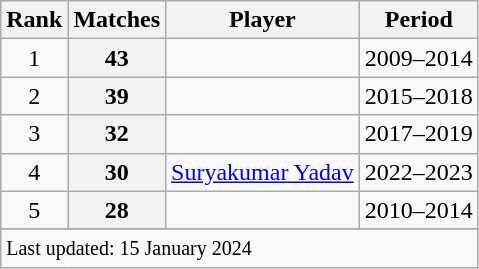<table class="wikitable sortable">
<tr>
<th scope=col>Rank</th>
<th scope=col>Matches</th>
<th scope=col>Player</th>
<th scope=col>Period</th>
</tr>
<tr>
<td align=center>1</td>
<th scope=row style=text-align:center;>43</th>
<td></td>
<td>2009–2014</td>
</tr>
<tr>
<td align=center>2</td>
<th scope=row style=text-align:center;>39</th>
<td></td>
<td>2015–2018</td>
</tr>
<tr>
<td align=center>3</td>
<th scope=row style=text-align:center;>32</th>
<td></td>
<td>2017–2019</td>
</tr>
<tr>
<td align=center>4</td>
<th scope=row style=text-align:center;>30</th>
<td><a href='#'>Suryakumar Yadav</a></td>
<td>2022–2023</td>
</tr>
<tr>
<td align=center>5</td>
<th scope=row style=text-align:center;>28</th>
<td></td>
<td>2010–2014</td>
</tr>
<tr>
</tr>
<tr class=sortbottom>
<td colspan=4><small>Last updated: 15 January 2024</small></td>
</tr>
</table>
